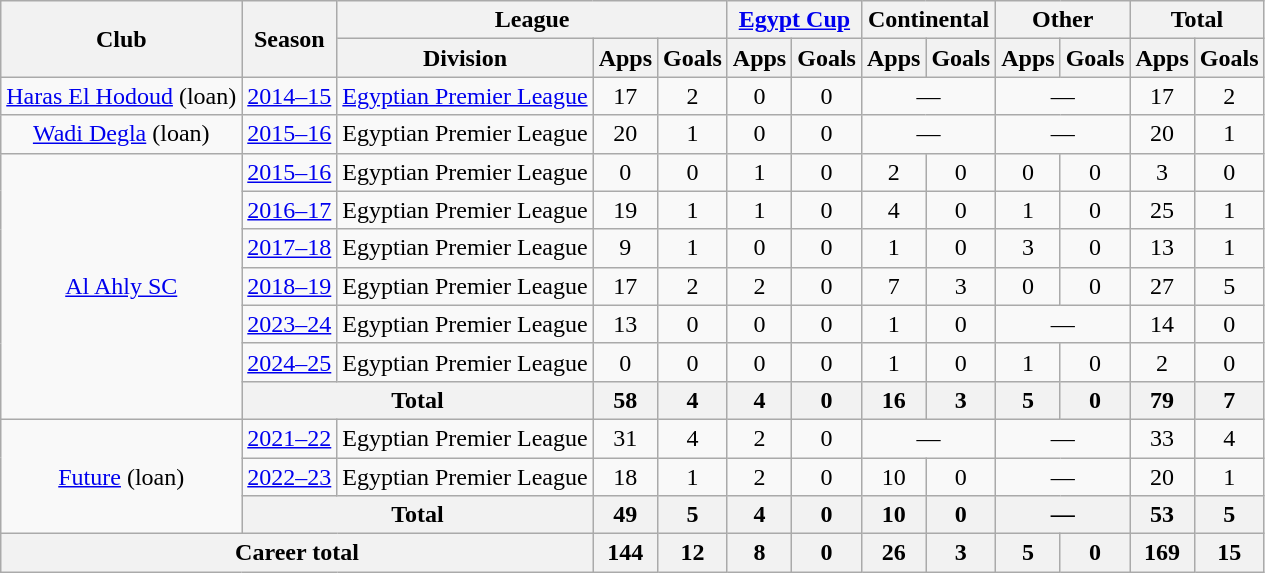<table class="wikitable" style="text-align: center;">
<tr>
<th rowspan="2">Club</th>
<th rowspan="2">Season</th>
<th colspan="3">League</th>
<th colspan="2"><a href='#'>Egypt Cup</a></th>
<th colspan="2">Continental</th>
<th colspan="2">Other</th>
<th colspan="2">Total</th>
</tr>
<tr>
<th>Division</th>
<th>Apps</th>
<th>Goals</th>
<th>Apps</th>
<th>Goals</th>
<th>Apps</th>
<th>Goals</th>
<th>Apps</th>
<th>Goals</th>
<th>Apps</th>
<th>Goals</th>
</tr>
<tr>
<td><a href='#'>Haras El Hodoud</a> (loan)</td>
<td><a href='#'>2014–15</a></td>
<td><a href='#'>Egyptian Premier League</a></td>
<td>17</td>
<td>2</td>
<td>0</td>
<td>0</td>
<td colspan="2">—</td>
<td colspan="2">—</td>
<td>17</td>
<td>2</td>
</tr>
<tr>
<td><a href='#'>Wadi Degla</a> (loan)</td>
<td><a href='#'>2015–16</a></td>
<td>Egyptian Premier League</td>
<td>20</td>
<td>1</td>
<td>0</td>
<td>0</td>
<td colspan="2">—</td>
<td colspan="2">—</td>
<td>20</td>
<td>1</td>
</tr>
<tr>
<td rowspan=7><a href='#'>Al Ahly SC</a></td>
<td><a href='#'>2015–16</a></td>
<td>Egyptian Premier League</td>
<td>0</td>
<td>0</td>
<td>1</td>
<td>0</td>
<td>2</td>
<td>0</td>
<td>0</td>
<td>0</td>
<td>3</td>
<td>0</td>
</tr>
<tr>
<td><a href='#'>2016–17</a></td>
<td>Egyptian Premier League</td>
<td>19</td>
<td>1</td>
<td>1</td>
<td>0</td>
<td>4</td>
<td>0</td>
<td>1</td>
<td>0</td>
<td>25</td>
<td>1</td>
</tr>
<tr>
<td><a href='#'>2017–18</a></td>
<td>Egyptian Premier League</td>
<td>9</td>
<td>1</td>
<td>0</td>
<td>0</td>
<td>1</td>
<td>0</td>
<td>3</td>
<td>0</td>
<td>13</td>
<td>1</td>
</tr>
<tr>
<td><a href='#'>2018–19</a></td>
<td>Egyptian Premier League</td>
<td>17</td>
<td>2</td>
<td>2</td>
<td>0</td>
<td>7</td>
<td>3</td>
<td>0</td>
<td>0</td>
<td>27</td>
<td>5</td>
</tr>
<tr>
<td><a href='#'>2023–24</a></td>
<td>Egyptian Premier League</td>
<td>13</td>
<td>0</td>
<td>0</td>
<td>0</td>
<td>1</td>
<td>0</td>
<td colspan="2">—</td>
<td>14</td>
<td>0</td>
</tr>
<tr>
<td><a href='#'>2024–25</a></td>
<td>Egyptian Premier League</td>
<td>0</td>
<td>0</td>
<td>0</td>
<td>0</td>
<td>1</td>
<td>0</td>
<td>1</td>
<td>0</td>
<td>2</td>
<td>0</td>
</tr>
<tr>
<th colspan="2">Total</th>
<th>58</th>
<th>4</th>
<th>4</th>
<th>0</th>
<th>16</th>
<th>3</th>
<th>5</th>
<th>0</th>
<th>79</th>
<th>7</th>
</tr>
<tr>
<td rowspan="3"><a href='#'>Future</a> (loan)</td>
<td><a href='#'>2021–22</a></td>
<td>Egyptian Premier League</td>
<td>31</td>
<td>4</td>
<td>2</td>
<td>0</td>
<td colspan="2">—</td>
<td colspan="2">—</td>
<td>33</td>
<td>4</td>
</tr>
<tr>
<td><a href='#'>2022–23</a></td>
<td>Egyptian Premier League</td>
<td>18</td>
<td>1</td>
<td>2</td>
<td>0</td>
<td>10</td>
<td>0</td>
<td colspan="2">—</td>
<td>20</td>
<td>1</td>
</tr>
<tr>
<th colspan="2">Total</th>
<th>49</th>
<th>5</th>
<th>4</th>
<th>0</th>
<th>10</th>
<th>0</th>
<th colspan="2">—</th>
<th>53</th>
<th>5</th>
</tr>
<tr>
<th colspan="3">Career total</th>
<th>144</th>
<th>12</th>
<th>8</th>
<th>0</th>
<th>26</th>
<th>3</th>
<th>5</th>
<th>0</th>
<th>169</th>
<th>15</th>
</tr>
</table>
